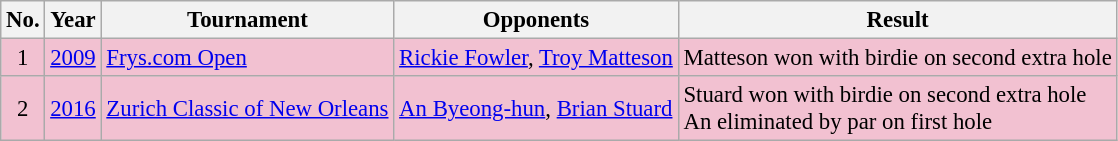<table class="wikitable" style="font-size:95%;">
<tr>
<th>No.</th>
<th>Year</th>
<th>Tournament</th>
<th>Opponents</th>
<th>Result</th>
</tr>
<tr style="background:#F2C1D1;">
<td align=center>1</td>
<td><a href='#'>2009</a></td>
<td><a href='#'>Frys.com Open</a></td>
<td> <a href='#'>Rickie Fowler</a>,  <a href='#'>Troy Matteson</a></td>
<td>Matteson won with birdie on second extra hole</td>
</tr>
<tr style="background:#F2C1D1;">
<td align=center>2</td>
<td><a href='#'>2016</a></td>
<td><a href='#'>Zurich Classic of New Orleans</a></td>
<td> <a href='#'>An Byeong-hun</a>,  <a href='#'>Brian Stuard</a></td>
<td>Stuard won with birdie on second extra hole<br>An eliminated by par on first hole</td>
</tr>
</table>
